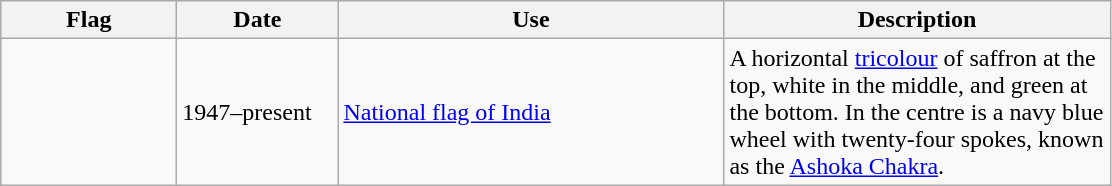<table class="wikitable">
<tr>
<th style="width:110px;">Flag</th>
<th style="width:100px;">Date</th>
<th style="width:250px;">Use</th>
<th style="width:250px;">Description</th>
</tr>
<tr>
<td></td>
<td>1947–present</td>
<td><a href='#'>National flag of India</a></td>
<td>A horizontal <a href='#'>tricolour</a> of saffron at the top, white in the middle, and green at the bottom. In the centre is a navy blue wheel with twenty-four spokes, known as the <a href='#'>Ashoka Chakra</a>.</td>
</tr>
</table>
